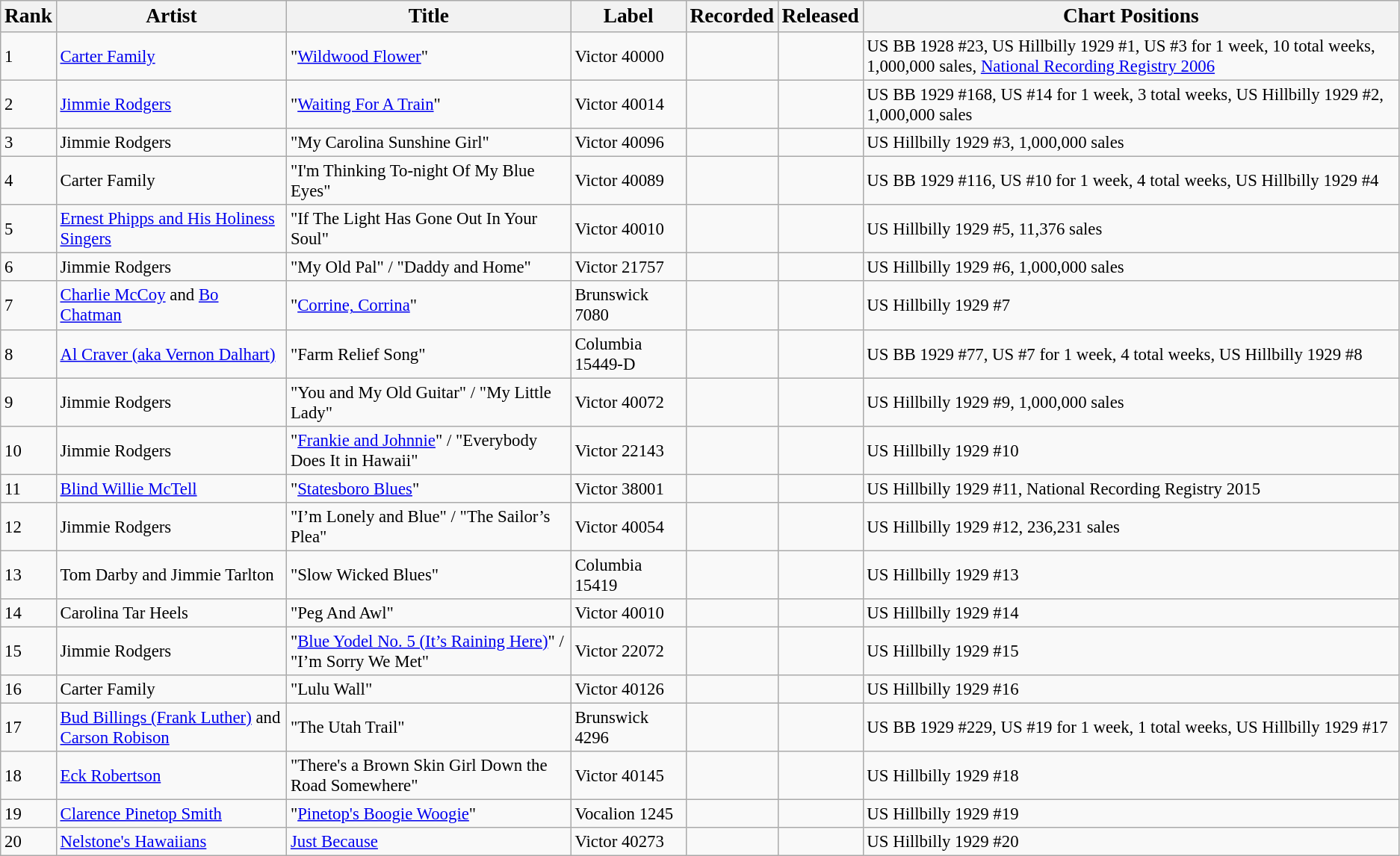<table class="wikitable" style="font-size:95%;">
<tr>
<th><big>Rank</big></th>
<th><big>Artist</big></th>
<th><big>Title</big></th>
<th><big>Label</big></th>
<th><big>Recorded</big></th>
<th><big>Released</big></th>
<th><big>Chart Positions</big></th>
</tr>
<tr>
<td>1</td>
<td><a href='#'>Carter Family</a></td>
<td>"<a href='#'>Wildwood Flower</a>"</td>
<td>Victor 40000</td>
<td></td>
<td></td>
<td>US BB 1928 #23, US Hillbilly 1929 #1, US #3 for 1 week, 10 total weeks, 1,000,000 sales, <a href='#'>National Recording Registry 2006</a></td>
</tr>
<tr>
<td>2</td>
<td><a href='#'>Jimmie Rodgers</a></td>
<td>"<a href='#'>Waiting For A Train</a>"</td>
<td>Victor 40014</td>
<td></td>
<td></td>
<td>US BB 1929 #168, US #14 for 1 week, 3 total weeks, US Hillbilly 1929 #2, 1,000,000 sales</td>
</tr>
<tr>
<td>3</td>
<td>Jimmie Rodgers</td>
<td>"My Carolina Sunshine Girl"</td>
<td>Victor 40096</td>
<td></td>
<td></td>
<td>US Hillbilly 1929 #3, 1,000,000 sales</td>
</tr>
<tr>
<td>4</td>
<td>Carter Family</td>
<td>"I'm Thinking To-night Of My Blue Eyes"</td>
<td>Victor 40089</td>
<td></td>
<td></td>
<td>US BB 1929 #116, US #10 for 1 week, 4 total weeks, US Hillbilly 1929 #4</td>
</tr>
<tr>
<td>5</td>
<td><a href='#'>Ernest Phipps and His Holiness Singers</a></td>
<td>"If The Light Has Gone Out In Your Soul"</td>
<td>Victor 40010</td>
<td></td>
<td></td>
<td>US Hillbilly 1929 #5, 11,376 sales</td>
</tr>
<tr>
<td>6</td>
<td>Jimmie Rodgers</td>
<td>"My Old Pal" / "Daddy and Home"</td>
<td>Victor 21757</td>
<td></td>
<td></td>
<td>US Hillbilly 1929 #6, 1,000,000 sales</td>
</tr>
<tr>
<td>7</td>
<td><a href='#'>Charlie McCoy</a> and <a href='#'>Bo Chatman</a></td>
<td>"<a href='#'>Corrine, Corrina</a>"</td>
<td>Brunswick 7080</td>
<td></td>
<td></td>
<td>US Hillbilly 1929 #7</td>
</tr>
<tr>
<td>8</td>
<td><a href='#'>Al Craver (aka Vernon Dalhart)</a></td>
<td>"Farm Relief Song"</td>
<td>Columbia 15449-D</td>
<td></td>
<td></td>
<td>US BB 1929 #77, US #7 for 1 week, 4 total weeks, US Hillbilly 1929 #8</td>
</tr>
<tr>
<td>9</td>
<td>Jimmie Rodgers</td>
<td>"You and My Old Guitar" / "My Little Lady"</td>
<td>Victor 40072</td>
<td></td>
<td></td>
<td>US Hillbilly 1929 #9, 1,000,000 sales</td>
</tr>
<tr>
<td>10</td>
<td>Jimmie Rodgers</td>
<td>"<a href='#'>Frankie and Johnnie</a>" / "Everybody Does It in Hawaii"</td>
<td>Victor 22143</td>
<td></td>
<td></td>
<td>US Hillbilly 1929 #10</td>
</tr>
<tr>
<td>11</td>
<td><a href='#'>Blind Willie McTell</a></td>
<td>"<a href='#'>Statesboro Blues</a>"</td>
<td>Victor 38001</td>
<td></td>
<td></td>
<td>US Hillbilly 1929 #11, National Recording Registry 2015</td>
</tr>
<tr>
<td>12</td>
<td>Jimmie Rodgers</td>
<td>"I’m Lonely and Blue" / "The Sailor’s Plea"</td>
<td>Victor 40054</td>
<td></td>
<td></td>
<td>US Hillbilly 1929 #12, 236,231 sales</td>
</tr>
<tr>
<td>13</td>
<td>Tom Darby and Jimmie Tarlton</td>
<td>"Slow Wicked Blues"</td>
<td>Columbia 15419</td>
<td></td>
<td></td>
<td>US Hillbilly 1929 #13</td>
</tr>
<tr>
<td>14</td>
<td>Carolina Tar Heels</td>
<td>"Peg And Awl"</td>
<td>Victor 40010</td>
<td></td>
<td></td>
<td>US Hillbilly 1929 #14</td>
</tr>
<tr>
<td>15</td>
<td>Jimmie Rodgers</td>
<td>"<a href='#'>Blue Yodel No. 5 (It’s Raining Here)</a>" / "I’m Sorry We Met"</td>
<td>Victor 22072</td>
<td></td>
<td></td>
<td>US Hillbilly 1929 #15</td>
</tr>
<tr>
<td>16</td>
<td>Carter Family</td>
<td>"Lulu Wall"</td>
<td>Victor 40126</td>
<td></td>
<td></td>
<td>US Hillbilly 1929 #16</td>
</tr>
<tr>
<td>17</td>
<td><a href='#'>Bud Billings (Frank Luther)</a> and <a href='#'>Carson Robison</a></td>
<td>"The Utah Trail"</td>
<td>Brunswick 4296</td>
<td></td>
<td></td>
<td>US BB 1929 #229, US #19 for 1 week, 1 total weeks, US Hillbilly 1929 #17</td>
</tr>
<tr>
<td>18</td>
<td><a href='#'>Eck Robertson</a></td>
<td>"There's a Brown Skin Girl Down the Road Somewhere"</td>
<td>Victor 40145</td>
<td></td>
<td></td>
<td>US Hillbilly 1929 #18</td>
</tr>
<tr>
<td>19</td>
<td><a href='#'>Clarence Pinetop Smith</a></td>
<td>"<a href='#'>Pinetop's Boogie Woogie</a>"</td>
<td>Vocalion 1245</td>
<td></td>
<td></td>
<td>US Hillbilly 1929 #19</td>
</tr>
<tr>
<td>20</td>
<td><a href='#'>Nelstone's Hawaiians</a></td>
<td><a href='#'>Just Because</a></td>
<td>Victor 40273</td>
<td></td>
<td></td>
<td>US Hillbilly 1929 #20</td>
</tr>
</table>
